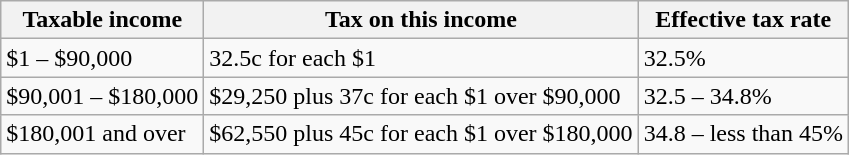<table class="wikitable">
<tr>
<th>Taxable income</th>
<th>Tax on this income</th>
<th>Effective tax rate</th>
</tr>
<tr>
<td>$1 – $90,000</td>
<td>32.5c for each $1</td>
<td>32.5%</td>
</tr>
<tr>
<td>$90,001 – $180,000</td>
<td>$29,250 plus 37c for each $1 over $90,000</td>
<td>32.5 – 34.8%</td>
</tr>
<tr>
<td>$180,001 and over</td>
<td>$62,550 plus 45c for each $1 over $180,000</td>
<td>34.8 – less than 45%</td>
</tr>
</table>
